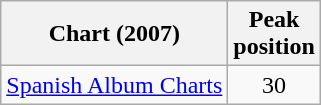<table class="wikitable sortable">
<tr>
<th>Chart (2007)</th>
<th>Peak<br>position</th>
</tr>
<tr>
<td><a href='#'>Spanish Album Charts</a></td>
<td align="center">30</td>
</tr>
</table>
